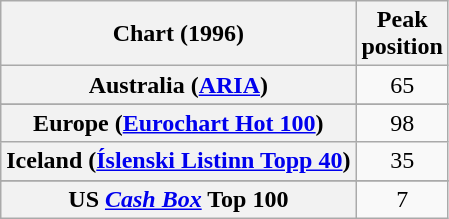<table class="wikitable sortable plainrowheaders" style="text-align:center">
<tr>
<th>Chart (1996)</th>
<th>Peak<br>position</th>
</tr>
<tr>
<th scope="row">Australia (<a href='#'>ARIA</a>)</th>
<td>65</td>
</tr>
<tr>
</tr>
<tr>
</tr>
<tr>
<th scope="row">Europe (<a href='#'>Eurochart Hot 100</a>)</th>
<td>98</td>
</tr>
<tr>
<th scope="row">Iceland (<a href='#'>Íslenski Listinn Topp 40</a>)</th>
<td>35</td>
</tr>
<tr>
</tr>
<tr>
</tr>
<tr>
</tr>
<tr>
</tr>
<tr>
</tr>
<tr>
</tr>
<tr>
</tr>
<tr>
</tr>
<tr>
</tr>
<tr>
<th scope="row">US <a href='#'><em>Cash Box</em></a> Top 100</th>
<td>7</td>
</tr>
</table>
